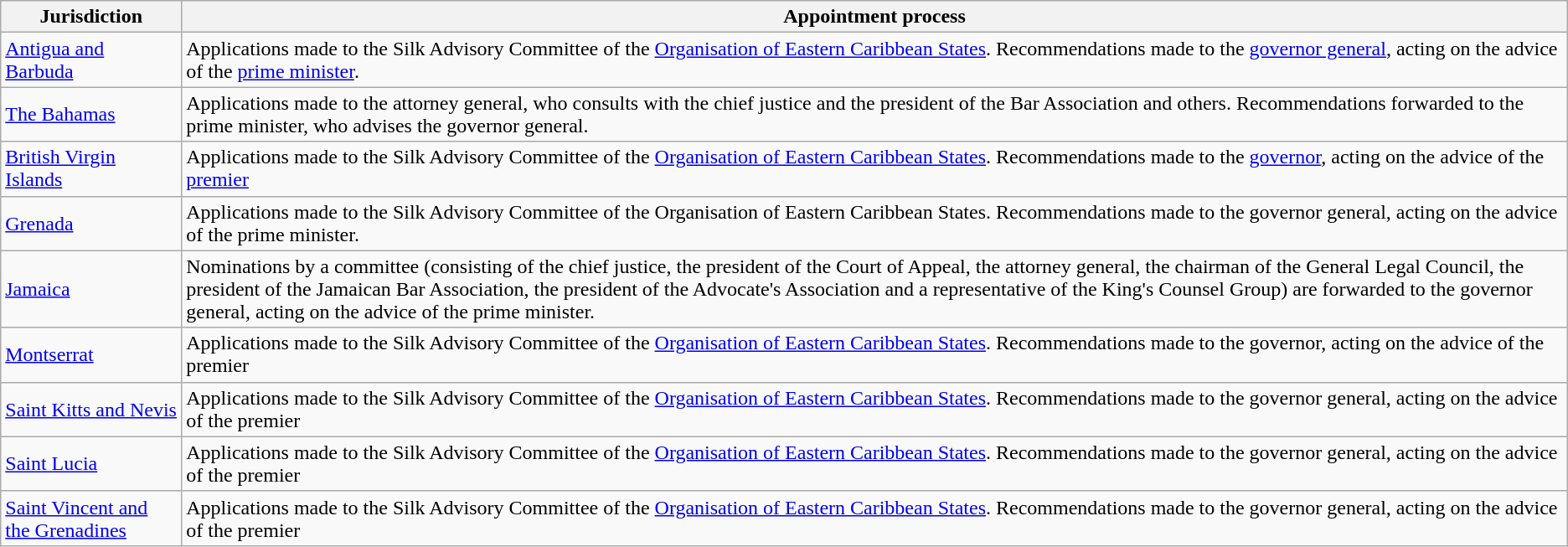<table class="wikitable">
<tr>
<th>Jurisdiction</th>
<th>Appointment process</th>
</tr>
<tr>
<td><a href='#'>Antigua and Barbuda</a></td>
<td>Applications made to the Silk Advisory Committee of the <a href='#'>Organisation of Eastern Caribbean States</a>. Recommendations made to the <a href='#'>governor general</a>, acting on the advice of the <a href='#'>prime minister</a>.</td>
</tr>
<tr>
<td><a href='#'>The Bahamas</a></td>
<td>Applications made to the attorney general, who consults with the chief justice and the president of the Bar Association and others. Recommendations forwarded to the prime minister, who advises the governor general.</td>
</tr>
<tr>
<td><a href='#'>British Virgin Islands</a></td>
<td>Applications made to the Silk Advisory Committee of the <a href='#'>Organisation of Eastern Caribbean States</a>. Recommendations made to the <a href='#'>governor</a>, acting on the advice of the <a href='#'>premier</a></td>
</tr>
<tr>
<td><a href='#'>Grenada</a></td>
<td>Applications made to the Silk Advisory Committee of the Organisation of Eastern Caribbean States. Recommendations made to the governor general, acting on the advice of the prime minister.</td>
</tr>
<tr>
<td><a href='#'>Jamaica</a></td>
<td>Nominations by a committee (consisting of the chief justice, the president of the Court of Appeal, the attorney general, the chairman of the General Legal Council, the president of the Jamaican Bar Association, the president of the Advocate's Association and a representative of the King's Counsel Group) are forwarded to the governor general, acting on the advice of the prime minister.</td>
</tr>
<tr>
<td><a href='#'>Montserrat</a></td>
<td>Applications made to the Silk Advisory Committee of the <a href='#'>Organisation of Eastern Caribbean States</a>. Recommendations made to the governor, acting on the advice of the premier</td>
</tr>
<tr>
<td><a href='#'>Saint Kitts and Nevis</a></td>
<td>Applications made to the Silk Advisory Committee of the <a href='#'>Organisation of Eastern Caribbean States</a>. Recommendations made to the governor general, acting on the advice of the premier</td>
</tr>
<tr>
<td><a href='#'>Saint Lucia</a></td>
<td>Applications made to the Silk Advisory Committee of the <a href='#'>Organisation of Eastern Caribbean States</a>. Recommendations made to the governor general, acting on the advice of the premier</td>
</tr>
<tr>
<td><a href='#'>Saint Vincent and the Grenadines</a></td>
<td>Applications made to the Silk Advisory Committee of the <a href='#'>Organisation of Eastern Caribbean States</a>. Recommendations made to the governor general, acting on the advice of the premier</td>
</tr>
</table>
